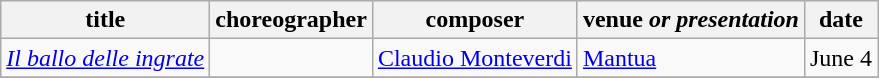<table class="wikitable sortable">
<tr>
<th>title</th>
<th>choreographer</th>
<th>composer</th>
<th>venue <em>or presentation</em></th>
<th>date</th>
</tr>
<tr>
<td><em><a href='#'>Il ballo delle ingrate</a></em></td>
<td></td>
<td><a href='#'>Claudio Monteverdi</a></td>
<td><a href='#'>Mantua</a></td>
<td>June 4</td>
</tr>
<tr>
</tr>
</table>
